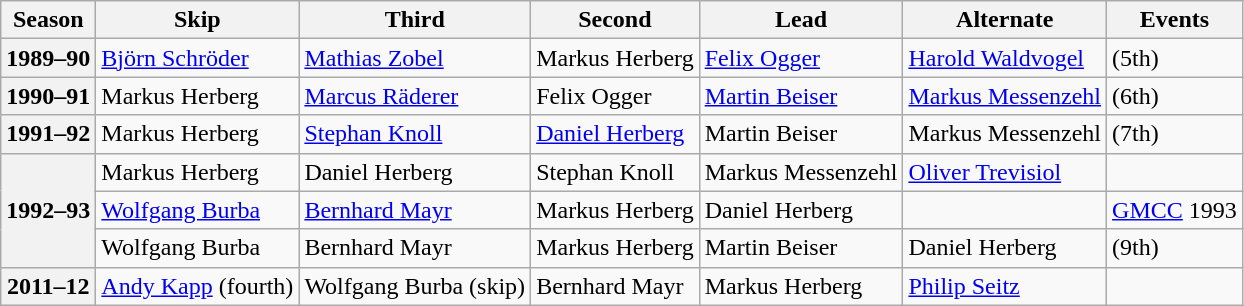<table class="wikitable">
<tr>
<th scope="col">Season</th>
<th scope="col">Skip</th>
<th scope="col">Third</th>
<th scope="col">Second</th>
<th scope="col">Lead</th>
<th scope="col">Alternate</th>
<th scope="col">Events</th>
</tr>
<tr>
<th scope="row">1989–90</th>
<td><a href='#'>Björn Schröder</a></td>
<td><a href='#'>Mathias Zobel</a></td>
<td>Markus Herberg</td>
<td><a href='#'>Felix Ogger</a></td>
<td><a href='#'>Harold Waldvogel</a></td>
<td> (5th)</td>
</tr>
<tr>
<th scope="row">1990–91</th>
<td>Markus Herberg</td>
<td><a href='#'>Marcus Räderer</a></td>
<td>Felix Ogger</td>
<td><a href='#'>Martin Beiser</a></td>
<td><a href='#'>Markus Messenzehl</a></td>
<td> (6th)</td>
</tr>
<tr>
<th scope="row">1991–92</th>
<td>Markus Herberg</td>
<td><a href='#'>Stephan Knoll</a></td>
<td><a href='#'>Daniel Herberg</a></td>
<td>Martin Beiser</td>
<td>Markus Messenzehl</td>
<td> (7th)</td>
</tr>
<tr>
<th scope="row" rowspan=3>1992–93</th>
<td>Markus Herberg</td>
<td>Daniel Herberg</td>
<td>Stephan Knoll</td>
<td>Markus Messenzehl</td>
<td><a href='#'>Oliver Trevisiol</a></td>
<td> </td>
</tr>
<tr>
<td><a href='#'>Wolfgang Burba</a></td>
<td><a href='#'>Bernhard Mayr</a></td>
<td>Markus Herberg</td>
<td>Daniel Herberg</td>
<td></td>
<td><a href='#'>GMCC</a> 1993 </td>
</tr>
<tr>
<td>Wolfgang Burba</td>
<td>Bernhard Mayr</td>
<td>Markus Herberg</td>
<td>Martin Beiser</td>
<td>Daniel Herberg</td>
<td> (9th)</td>
</tr>
<tr>
<th scope="row">2011–12</th>
<td><a href='#'>Andy Kapp</a> (fourth)</td>
<td>Wolfgang Burba (skip)</td>
<td>Bernhard Mayr</td>
<td>Markus Herberg</td>
<td><a href='#'>Philip Seitz</a></td>
<td></td>
</tr>
</table>
